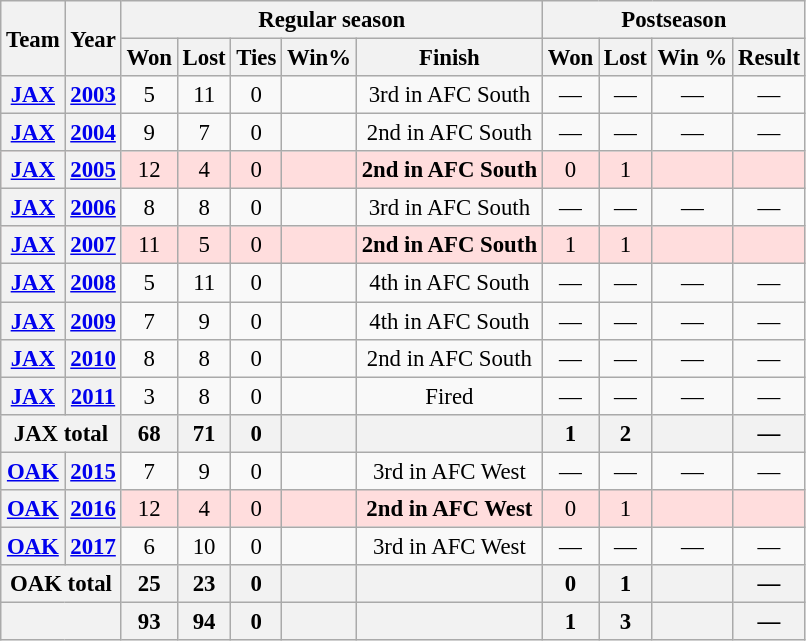<table class="wikitable" style="font-size: 95%; text-align:center;">
<tr>
<th rowspan="2">Team</th>
<th rowspan="2">Year</th>
<th colspan="5">Regular season</th>
<th colspan="4">Postseason</th>
</tr>
<tr>
<th>Won</th>
<th>Lost</th>
<th>Ties</th>
<th>Win%</th>
<th>Finish</th>
<th>Won</th>
<th>Lost</th>
<th>Win %</th>
<th>Result</th>
</tr>
<tr>
<th><a href='#'>JAX</a></th>
<th><a href='#'>2003</a></th>
<td>5</td>
<td>11</td>
<td>0</td>
<td></td>
<td>3rd in AFC South</td>
<td>—</td>
<td>—</td>
<td>—</td>
<td>—</td>
</tr>
<tr>
<th><a href='#'>JAX</a></th>
<th><a href='#'>2004</a></th>
<td>9</td>
<td>7</td>
<td>0</td>
<td></td>
<td>2nd in AFC South</td>
<td>—</td>
<td>—</td>
<td>—</td>
<td>—</td>
</tr>
<tr style="background:#fdd;">
<th><a href='#'>JAX</a></th>
<th><a href='#'>2005</a></th>
<td>12</td>
<td>4</td>
<td>0</td>
<td></td>
<td><strong>2nd in AFC South</strong></td>
<td>0</td>
<td>1</td>
<td></td>
<td></td>
</tr>
<tr>
<th><a href='#'>JAX</a></th>
<th><a href='#'>2006</a></th>
<td>8</td>
<td>8</td>
<td>0</td>
<td></td>
<td>3rd in AFC South</td>
<td>—</td>
<td>—</td>
<td>—</td>
<td>—</td>
</tr>
<tr style="background:#fdd;">
<th><a href='#'>JAX</a></th>
<th><a href='#'>2007</a></th>
<td>11</td>
<td>5</td>
<td>0</td>
<td></td>
<td><strong>2nd in AFC South</strong></td>
<td>1</td>
<td>1</td>
<td></td>
<td></td>
</tr>
<tr>
<th><a href='#'>JAX</a></th>
<th><a href='#'>2008</a></th>
<td>5</td>
<td>11</td>
<td>0</td>
<td></td>
<td>4th in AFC South</td>
<td>—</td>
<td>—</td>
<td>—</td>
<td>—</td>
</tr>
<tr>
<th><a href='#'>JAX</a></th>
<th><a href='#'>2009</a></th>
<td>7</td>
<td>9</td>
<td>0</td>
<td></td>
<td>4th in AFC South</td>
<td>—</td>
<td>—</td>
<td>—</td>
<td>—</td>
</tr>
<tr>
<th><a href='#'>JAX</a></th>
<th><a href='#'>2010</a></th>
<td>8</td>
<td>8</td>
<td>0</td>
<td></td>
<td>2nd in AFC South</td>
<td>—</td>
<td>—</td>
<td>—</td>
<td>—</td>
</tr>
<tr>
<th><a href='#'>JAX</a></th>
<th><a href='#'>2011</a></th>
<td>3</td>
<td>8</td>
<td>0</td>
<td></td>
<td>Fired</td>
<td>—</td>
<td>—</td>
<td>—</td>
<td>—</td>
</tr>
<tr>
<th colspan="2">JAX total</th>
<th>68</th>
<th>71</th>
<th>0</th>
<th></th>
<th></th>
<th>1</th>
<th>2</th>
<th></th>
<th>—</th>
</tr>
<tr>
<th><a href='#'>OAK</a></th>
<th><a href='#'>2015</a></th>
<td>7</td>
<td>9</td>
<td>0</td>
<td></td>
<td>3rd in AFC West</td>
<td>—</td>
<td>—</td>
<td>—</td>
<td>—</td>
</tr>
<tr style="background:#fdd;">
<th><a href='#'>OAK</a></th>
<th><a href='#'>2016</a></th>
<td>12</td>
<td>4</td>
<td>0</td>
<td></td>
<td><strong>2nd in AFC West</strong></td>
<td>0</td>
<td>1</td>
<td></td>
<td></td>
</tr>
<tr>
<th><a href='#'>OAK</a></th>
<th><a href='#'>2017</a></th>
<td>6</td>
<td>10</td>
<td>0</td>
<td></td>
<td>3rd in AFC West</td>
<td>—</td>
<td>—</td>
<td>—</td>
<td>—</td>
</tr>
<tr>
<th colspan="2">OAK total</th>
<th>25</th>
<th>23</th>
<th>0</th>
<th></th>
<th></th>
<th>0</th>
<th>1</th>
<th></th>
<th>—</th>
</tr>
<tr>
<th colspan="2"></th>
<th>93</th>
<th>94</th>
<th>0</th>
<th></th>
<th></th>
<th>1</th>
<th>3</th>
<th></th>
<th>—</th>
</tr>
</table>
